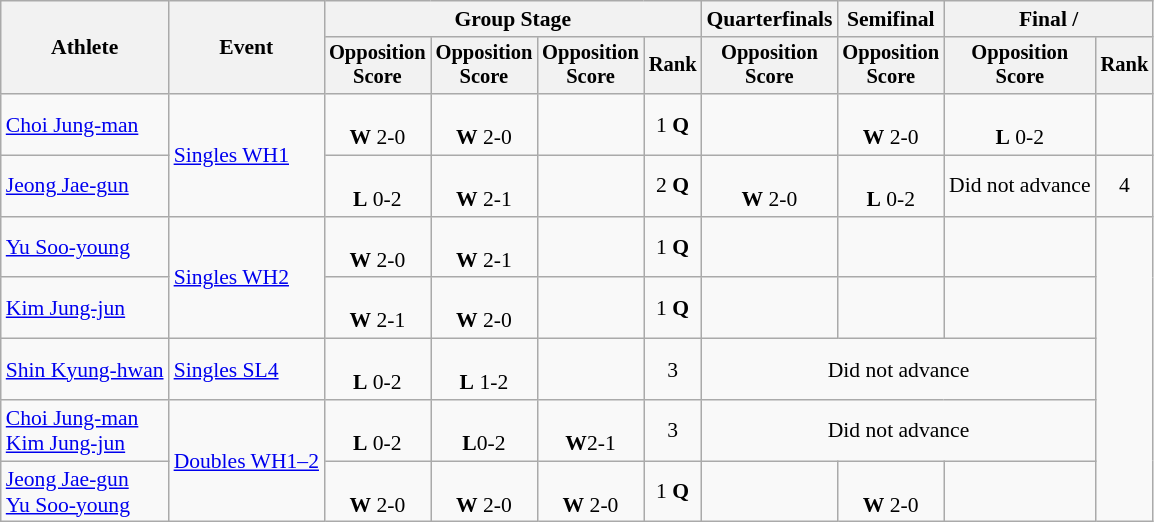<table class="wikitable" style="font-size:90%; text-align:center">
<tr>
<th rowspan=2>Athlete</th>
<th rowspan=2>Event</th>
<th colspan=4>Group Stage</th>
<th>Quarterfinals</th>
<th>Semifinal</th>
<th colspan=2>Final / </th>
</tr>
<tr style="font-size:95%">
<th>Opposition<br>Score</th>
<th>Opposition<br>Score</th>
<th>Opposition<br>Score</th>
<th>Rank</th>
<th>Opposition<br>Score</th>
<th>Opposition<br>Score</th>
<th>Opposition<br>Score</th>
<th>Rank</th>
</tr>
<tr>
<td align=left><a href='#'>Choi Jung-man</a></td>
<td align=left rowspan=2><a href='#'>Singles WH1</a></td>
<td><br><strong>W</strong> 2-0</td>
<td><br><strong>W</strong> 2-0</td>
<td></td>
<td>1 <strong>Q</strong></td>
<td></td>
<td><br><strong>W</strong> 2-0</td>
<td><br><strong>L</strong> 0-2</td>
<td></td>
</tr>
<tr>
<td align=left><a href='#'>Jeong Jae-gun</a></td>
<td><br><strong>L</strong> 0-2</td>
<td><br><strong>W</strong> 2-1</td>
<td></td>
<td>2 <strong>Q</strong></td>
<td><br><strong>W</strong> 2-0</td>
<td><br><strong>L</strong> 0-2</td>
<td>Did not advance</td>
<td>4</td>
</tr>
<tr>
<td align=left><a href='#'>Yu Soo-young</a></td>
<td align=left rowspan=2><a href='#'>Singles WH2</a></td>
<td><br><strong>W</strong> 2-0</td>
<td><br><strong>W</strong> 2-1</td>
<td></td>
<td>1 <strong>Q</strong></td>
<td></td>
<td></td>
<td></td>
</tr>
<tr>
<td align=left><a href='#'>Kim Jung-jun</a></td>
<td><br><strong>W</strong> 2-1</td>
<td><br><strong>W</strong> 2-0</td>
<td></td>
<td>1 <strong>Q</strong></td>
<td></td>
<td></td>
<td></td>
</tr>
<tr>
<td align=left><a href='#'>Shin Kyung-hwan</a></td>
<td align=left><a href='#'>Singles SL4</a></td>
<td><br><strong>L</strong> 0-2</td>
<td><br><strong>L</strong> 1-2</td>
<td></td>
<td>3</td>
<td colspan=3>Did not advance</td>
</tr>
<tr>
<td align=left><a href='#'>Choi Jung-man</a><br><a href='#'>Kim Jung-jun</a></td>
<td align=left rowspan=2><a href='#'>Doubles WH1–2</a></td>
<td><br><strong>L</strong> 0-2</td>
<td><br><strong>L</strong>0-2</td>
<td><br><strong>W</strong>2-1</td>
<td>3</td>
<td colspan=3>Did not advance</td>
</tr>
<tr align=center>
<td align=left><a href='#'>Jeong Jae-gun</a><br><a href='#'>Yu Soo-young</a></td>
<td><br><strong>W</strong> 2-0</td>
<td><br><strong>W</strong> 2-0</td>
<td><br><strong>W</strong> 2-0</td>
<td>1 <strong>Q</strong></td>
<td><br></td>
<td><br><strong>W</strong> 2-0</td>
<td></td>
</tr>
</table>
